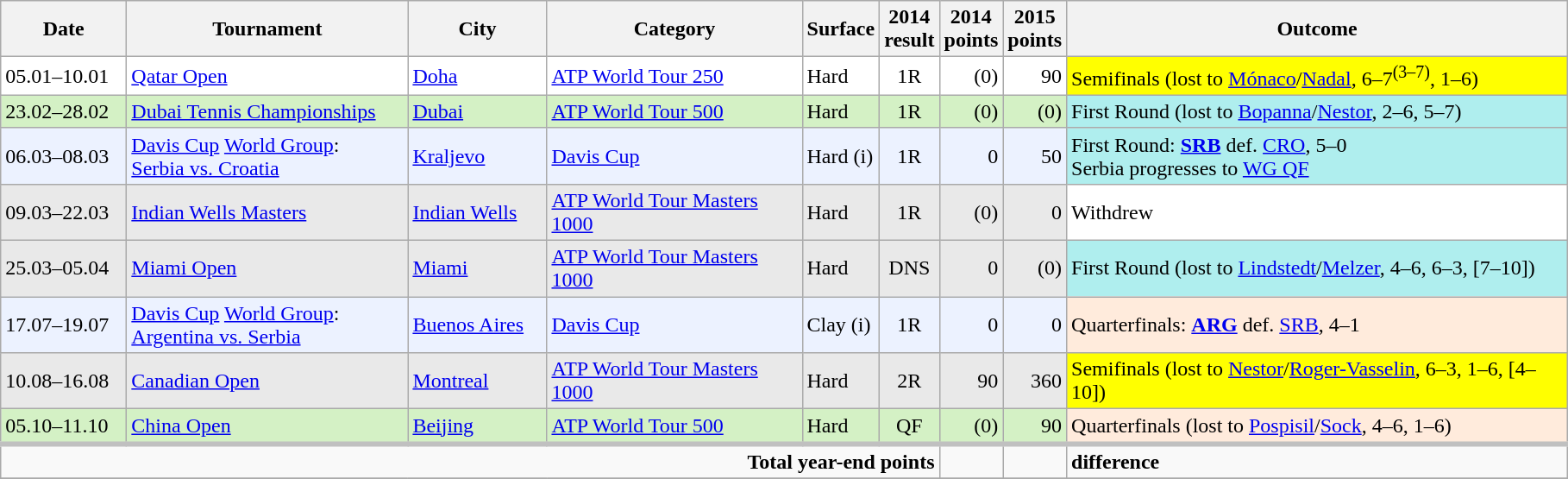<table class="wikitable" style="text-align:left">
<tr>
<th width=90>Date</th>
<th width=210>Tournament</th>
<th width=100>City</th>
<th width=190>Category</th>
<th width=40>Surface</th>
<th width=35>2014 result</th>
<th width=35>2014 points</th>
<th width=35>2015 points</th>
<th width=380>Outcome</th>
</tr>
<tr style="background:white;">
<td>05.01–10.01</td>
<td><a href='#'>Qatar Open</a></td>
<td><a href='#'>Doha</a></td>
<td><a href='#'>ATP World Tour 250</a></td>
<td>Hard</td>
<td align=center>1R</td>
<td align=right>(0)</td>
<td align=right>90</td>
<td style="background:yellow;">Semifinals (lost  to <a href='#'>Mónaco</a>/<a href='#'>Nadal</a>, 6–7<sup>(3–7)</sup>, 1–6)</td>
</tr>
<tr style="background:#d4f1c5;">
<td>23.02–28.02</td>
<td><a href='#'>Dubai Tennis Championships</a></td>
<td><a href='#'>Dubai</a></td>
<td><a href='#'>ATP World Tour 500</a></td>
<td>Hard</td>
<td align=center>1R</td>
<td align=right>(0)</td>
<td align=right>(0)</td>
<td style="background:#afeeee;">First Round (lost to <a href='#'>Bopanna</a>/<a href='#'>Nestor</a>, 2–6, 5–7)</td>
</tr>
<tr style="background:#ecf2ff;">
<td>06.03–08.03</td>
<td><a href='#'>Davis Cup</a> <a href='#'>World Group</a>: <br><a href='#'>Serbia vs. Croatia</a></td>
<td><a href='#'>Kraljevo</a></td>
<td><a href='#'>Davis Cup</a></td>
<td>Hard (i)</td>
<td align=center>1R</td>
<td align=right>0</td>
<td align=right>50</td>
<td style="background:#afeeee;">First Round:  <strong><a href='#'>SRB</a></strong> def.  <a href='#'>CRO</a>, 5–0 <br>Serbia progresses to <a href='#'>WG QF</a></td>
</tr>
<tr style="background:#e9e9e9;">
<td>09.03–22.03</td>
<td><a href='#'>Indian Wells Masters</a></td>
<td><a href='#'>Indian Wells</a></td>
<td><a href='#'>ATP World Tour Masters 1000</a></td>
<td>Hard</td>
<td align=center>1R</td>
<td align=right>(0)</td>
<td align=right>0</td>
<td style="background:white;" align=left>Withdrew</td>
</tr>
<tr style="background:#e9e9e9;">
<td>25.03–05.04</td>
<td><a href='#'>Miami Open</a></td>
<td><a href='#'>Miami</a></td>
<td><a href='#'>ATP World Tour Masters 1000</a></td>
<td>Hard</td>
<td align=center>DNS</td>
<td align=right>0</td>
<td align=right>(0)</td>
<td style="background:#afeeee;">First Round (lost to <a href='#'>Lindstedt</a>/<a href='#'>Melzer</a>, 4–6, 6–3, [7–10])</td>
</tr>
<tr style="background:#ecf2ff;">
<td>17.07–19.07</td>
<td><a href='#'>Davis Cup</a> <a href='#'>World Group</a>: <br><a href='#'>Argentina vs. Serbia</a></td>
<td><a href='#'>Buenos Aires</a></td>
<td><a href='#'>Davis Cup</a></td>
<td>Clay (i)</td>
<td align=center>1R</td>
<td align=right>0</td>
<td align=right>0</td>
<td style="background:#ffebdc;">Quarterfinals:  <strong><a href='#'>ARG</a></strong> def.  <a href='#'>SRB</a>, 4–1 <br></td>
</tr>
<tr style="background:#e9e9e9;">
<td>10.08–16.08</td>
<td><a href='#'>Canadian Open</a></td>
<td><a href='#'>Montreal</a></td>
<td><a href='#'>ATP World Tour Masters 1000</a></td>
<td>Hard</td>
<td align=center>2R</td>
<td align=right>90</td>
<td align=right>360</td>
<td style="background:yellow;">Semifinals (lost  to <a href='#'>Nestor</a>/<a href='#'>Roger-Vasselin</a>, 6–3, 1–6, [4–10])</td>
</tr>
<tr style="background:#d4f1c5;">
<td>05.10–11.10</td>
<td><a href='#'>China Open</a></td>
<td><a href='#'>Beijing</a></td>
<td><a href='#'>ATP World Tour 500</a></td>
<td>Hard</td>
<td align=center>QF</td>
<td align=right>(0)</td>
<td align=right>90</td>
<td style="background:#ffebdc;">Quarterfinals (lost  to <a href='#'>Pospisil</a>/<a href='#'>Sock</a>, 4–6, 1–6)</td>
</tr>
<tr style="border-top:4px solid silver;">
<td colspan=6 align=right><strong>Total year-end points</strong></td>
<td></td>
<td></td>
<td>  <strong>difference</strong></td>
</tr>
<tr>
</tr>
</table>
